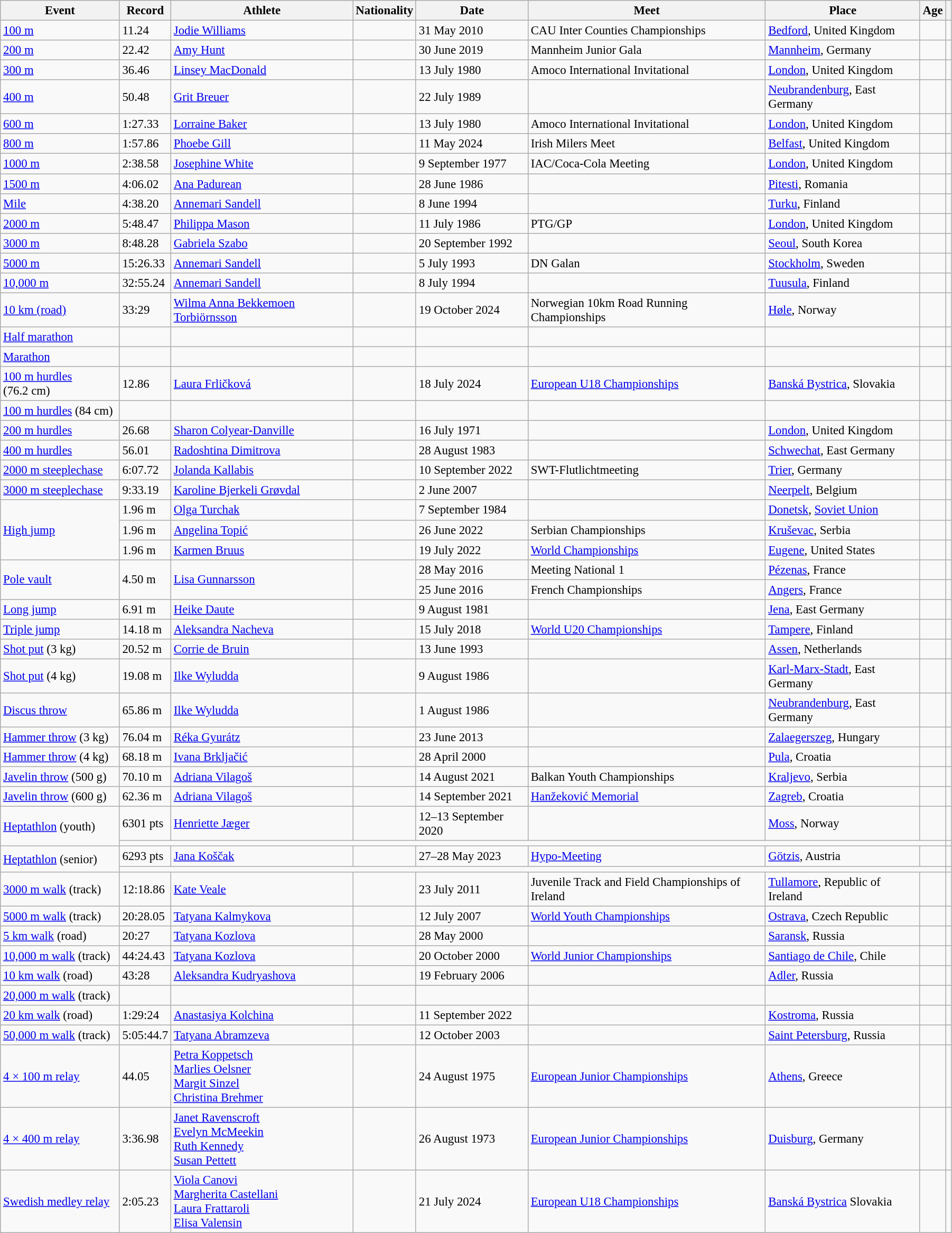<table class=wikitable style="width: 95%; font-size: 95%;">
<tr>
<th>Event</th>
<th>Record</th>
<th>Athlete</th>
<th>Nationality</th>
<th>Date</th>
<th>Meet</th>
<th>Place</th>
<th>Age</th>
<th></th>
</tr>
<tr>
<td><a href='#'>100 m</a></td>
<td>11.24 </td>
<td><a href='#'>Jodie Williams</a></td>
<td></td>
<td>31 May 2010</td>
<td>CAU Inter Counties Championships</td>
<td><a href='#'>Bedford</a>, United Kingdom</td>
<td></td>
<td></td>
</tr>
<tr>
<td><a href='#'>200 m</a></td>
<td>22.42 </td>
<td><a href='#'>Amy Hunt</a></td>
<td></td>
<td>30 June 2019</td>
<td>Mannheim Junior Gala</td>
<td><a href='#'>Mannheim</a>, Germany</td>
<td></td>
<td></td>
</tr>
<tr>
<td><a href='#'>300 m</a></td>
<td>36.46</td>
<td><a href='#'>Linsey MacDonald</a></td>
<td></td>
<td>13 July 1980</td>
<td>Amoco International Invitational</td>
<td><a href='#'>London</a>, United Kingdom</td>
<td></td>
<td></td>
</tr>
<tr>
<td><a href='#'>400 m</a></td>
<td>50.48</td>
<td><a href='#'>Grit Breuer</a></td>
<td></td>
<td>22 July 1989</td>
<td></td>
<td><a href='#'>Neubrandenburg</a>, East Germany</td>
<td></td>
<td></td>
</tr>
<tr>
<td><a href='#'>600 m</a></td>
<td>1:27.33</td>
<td><a href='#'>Lorraine Baker</a></td>
<td></td>
<td>13 July 1980</td>
<td>Amoco International Invitational</td>
<td><a href='#'>London</a>, United Kingdom</td>
<td></td>
<td></td>
</tr>
<tr>
<td><a href='#'>800 m</a></td>
<td>1:57.86</td>
<td><a href='#'>Phoebe Gill</a></td>
<td></td>
<td>11 May 2024</td>
<td>Irish Milers Meet</td>
<td><a href='#'>Belfast</a>, United Kingdom</td>
<td></td>
<td></td>
</tr>
<tr>
<td><a href='#'>1000 m</a></td>
<td>2:38.58</td>
<td><a href='#'>Josephine White</a></td>
<td></td>
<td>9 September 1977</td>
<td>IAC/Coca-Cola Meeting</td>
<td><a href='#'>London</a>, United Kingdom</td>
<td></td>
<td></td>
</tr>
<tr>
<td><a href='#'>1500 m</a></td>
<td>4:06.02</td>
<td><a href='#'>Ana Padurean</a></td>
<td></td>
<td>28 June 1986</td>
<td></td>
<td><a href='#'>Pitesti</a>, Romania</td>
<td></td>
<td></td>
</tr>
<tr>
<td><a href='#'>Mile</a></td>
<td>4:38.20</td>
<td><a href='#'>Annemari Sandell</a></td>
<td></td>
<td>8 June 1994</td>
<td></td>
<td><a href='#'>Turku</a>, Finland</td>
<td></td>
<td></td>
</tr>
<tr>
<td><a href='#'>2000 m</a></td>
<td>5:48.47</td>
<td><a href='#'>Philippa Mason</a></td>
<td></td>
<td>11 July 1986</td>
<td>PTG/GP</td>
<td><a href='#'>London</a>, United Kingdom</td>
<td></td>
<td></td>
</tr>
<tr>
<td><a href='#'>3000 m</a></td>
<td>8:48.28</td>
<td><a href='#'>Gabriela Szabo</a></td>
<td></td>
<td>20 September 1992</td>
<td></td>
<td><a href='#'>Seoul</a>, South Korea</td>
<td></td>
<td></td>
</tr>
<tr>
<td><a href='#'>5000 m</a></td>
<td>15:26.33</td>
<td><a href='#'>Annemari Sandell</a></td>
<td></td>
<td>5 July 1993</td>
<td>DN Galan</td>
<td><a href='#'>Stockholm</a>, Sweden</td>
<td></td>
<td></td>
</tr>
<tr>
<td><a href='#'>10,000 m</a></td>
<td>32:55.24</td>
<td><a href='#'>Annemari Sandell</a></td>
<td></td>
<td>8 July 1994</td>
<td></td>
<td><a href='#'>Tuusula</a>, Finland</td>
<td></td>
<td></td>
</tr>
<tr>
<td><a href='#'>10 km (road)</a></td>
<td>33:29</td>
<td><a href='#'>Wilma Anna Bekkemoen Torbiörnsson</a></td>
<td></td>
<td>19 October 2024</td>
<td>Norwegian 10km Road Running Championships</td>
<td><a href='#'>Høle</a>, Norway</td>
<td></td>
<td></td>
</tr>
<tr>
<td><a href='#'>Half marathon</a></td>
<td></td>
<td></td>
<td></td>
<td></td>
<td></td>
<td></td>
<td></td>
<td></td>
</tr>
<tr>
<td><a href='#'>Marathon</a></td>
<td></td>
<td></td>
<td></td>
<td></td>
<td></td>
<td></td>
<td></td>
<td></td>
</tr>
<tr>
<td><a href='#'>100 m hurdles</a> (76.2 cm)</td>
<td>12.86 </td>
<td><a href='#'>Laura Frličková</a></td>
<td></td>
<td>18 July 2024</td>
<td><a href='#'>European U18 Championships</a></td>
<td><a href='#'>Banská Bystrica</a>, Slovakia</td>
<td></td>
<td></td>
</tr>
<tr>
<td><a href='#'>100 m hurdles</a> (84 cm)</td>
<td></td>
<td></td>
<td></td>
<td></td>
<td></td>
<td></td>
<td></td>
<td></td>
</tr>
<tr>
<td><a href='#'>200 m hurdles</a></td>
<td>26.68</td>
<td><a href='#'>Sharon Colyear-Danville</a></td>
<td></td>
<td>16 July 1971</td>
<td></td>
<td><a href='#'>London</a>, United Kingdom</td>
<td></td>
<td></td>
</tr>
<tr>
<td><a href='#'>400 m hurdles</a></td>
<td>56.01</td>
<td><a href='#'>Radoshtina Dimitrova</a></td>
<td></td>
<td>28 August 1983</td>
<td></td>
<td><a href='#'>Schwechat</a>, East Germany</td>
<td></td>
<td></td>
</tr>
<tr>
<td><a href='#'>2000 m steeplechase</a></td>
<td>6:07.72</td>
<td><a href='#'>Jolanda Kallabis</a></td>
<td></td>
<td>10 September 2022</td>
<td>SWT-Flutlichtmeeting</td>
<td><a href='#'>Trier</a>, Germany</td>
<td></td>
<td></td>
</tr>
<tr>
<td><a href='#'>3000 m steeplechase</a></td>
<td>9:33.19</td>
<td><a href='#'>Karoline Bjerkeli Grøvdal</a></td>
<td></td>
<td>2 June 2007</td>
<td></td>
<td><a href='#'>Neerpelt</a>, Belgium</td>
<td></td>
<td></td>
</tr>
<tr>
<td rowspan=3><a href='#'>High jump</a></td>
<td>1.96 m</td>
<td><a href='#'>Olga Turchak</a></td>
<td></td>
<td>7 September 1984</td>
<td></td>
<td><a href='#'>Donetsk</a>, <a href='#'>Soviet Union</a></td>
<td></td>
<td></td>
</tr>
<tr>
<td>1.96 m</td>
<td><a href='#'>Angelina Topić</a></td>
<td></td>
<td>26 June 2022</td>
<td>Serbian Championships</td>
<td><a href='#'>Kruševac</a>, Serbia</td>
<td></td>
<td></td>
</tr>
<tr>
<td>1.96 m</td>
<td><a href='#'>Karmen Bruus</a></td>
<td></td>
<td>19 July 2022</td>
<td><a href='#'>World Championships</a></td>
<td><a href='#'>Eugene</a>, United States</td>
<td></td>
<td></td>
</tr>
<tr>
<td rowspan=2><a href='#'>Pole vault</a></td>
<td rowspan=2>4.50 m</td>
<td rowspan=2><a href='#'>Lisa Gunnarsson</a></td>
<td rowspan=2></td>
<td>28 May 2016</td>
<td>Meeting National 1</td>
<td><a href='#'>Pézenas</a>, France</td>
<td></td>
<td></td>
</tr>
<tr>
<td>25 June 2016</td>
<td>French Championships</td>
<td><a href='#'>Angers</a>, France</td>
<td></td>
<td></td>
</tr>
<tr>
<td><a href='#'>Long jump</a></td>
<td>6.91 m </td>
<td><a href='#'>Heike Daute</a></td>
<td></td>
<td>9 August 1981</td>
<td></td>
<td><a href='#'>Jena</a>, East Germany</td>
<td></td>
<td></td>
</tr>
<tr>
<td><a href='#'>Triple jump</a></td>
<td>14.18 m </td>
<td><a href='#'>Aleksandra Nacheva</a></td>
<td></td>
<td>15 July 2018</td>
<td><a href='#'>World U20 Championships</a></td>
<td><a href='#'>Tampere</a>, Finland</td>
<td></td>
<td></td>
</tr>
<tr>
<td><a href='#'>Shot put</a> (3 kg)</td>
<td>20.52 m</td>
<td><a href='#'>Corrie de Bruin</a></td>
<td></td>
<td>13 June 1993</td>
<td></td>
<td><a href='#'>Assen</a>, Netherlands</td>
<td></td>
<td></td>
</tr>
<tr>
<td><a href='#'>Shot put</a> (4 kg)</td>
<td>19.08 m</td>
<td><a href='#'>Ilke Wyludda</a></td>
<td></td>
<td>9 August 1986</td>
<td></td>
<td><a href='#'>Karl-Marx-Stadt</a>, East Germany</td>
<td></td>
<td></td>
</tr>
<tr>
<td><a href='#'>Discus throw</a></td>
<td>65.86 m</td>
<td><a href='#'>Ilke Wyludda</a></td>
<td></td>
<td>1 August 1986</td>
<td></td>
<td><a href='#'>Neubrandenburg</a>, East Germany</td>
<td></td>
<td></td>
</tr>
<tr>
<td><a href='#'>Hammer throw</a> (3 kg)</td>
<td>76.04 m</td>
<td><a href='#'>Réka Gyurátz</a></td>
<td></td>
<td>23 June 2013</td>
<td></td>
<td><a href='#'>Zalaegerszeg</a>, Hungary</td>
<td></td>
<td></td>
</tr>
<tr>
<td><a href='#'>Hammer throw</a> (4 kg)</td>
<td>68.18 m</td>
<td><a href='#'>Ivana Brkljačić</a></td>
<td></td>
<td>28 April 2000</td>
<td></td>
<td><a href='#'>Pula</a>, Croatia</td>
<td></td>
<td></td>
</tr>
<tr>
<td><a href='#'>Javelin throw</a> (500 g)</td>
<td>70.10 m</td>
<td><a href='#'>Adriana Vilagoš</a></td>
<td></td>
<td>14 August 2021</td>
<td>Balkan Youth Championships</td>
<td><a href='#'>Kraljevo</a>, Serbia</td>
<td></td>
<td></td>
</tr>
<tr>
<td><a href='#'>Javelin throw</a> (600 g)</td>
<td>62.36 m</td>
<td><a href='#'>Adriana Vilagoš</a></td>
<td></td>
<td>14 September 2021</td>
<td><a href='#'>Hanžeković Memorial</a></td>
<td><a href='#'>Zagreb</a>, Croatia</td>
<td></td>
<td></td>
</tr>
<tr>
<td rowspan=2><a href='#'>Heptathlon</a> (youth)</td>
<td>6301 pts</td>
<td><a href='#'>Henriette Jæger</a></td>
<td></td>
<td>12–13 September 2020</td>
<td></td>
<td><a href='#'>Moss</a>, Norway</td>
<td></td>
<td></td>
</tr>
<tr>
<td colspan=7></td>
</tr>
<tr>
<td rowspan=2><a href='#'>Heptathlon</a> (senior)</td>
<td>6293 pts</td>
<td><a href='#'>Jana Koščak</a></td>
<td></td>
<td>27–28 May 2023</td>
<td><a href='#'>Hypo-Meeting</a></td>
<td><a href='#'>Götzis</a>, Austria</td>
<td></td>
<td></td>
</tr>
<tr>
<td colspan=7></td>
<td></td>
</tr>
<tr>
<td><a href='#'>3000 m walk</a> (track)</td>
<td>12:18.86</td>
<td><a href='#'>Kate Veale</a></td>
<td></td>
<td>23 July 2011</td>
<td>Juvenile Track and Field Championships of Ireland</td>
<td><a href='#'>Tullamore</a>, Republic of Ireland</td>
<td></td>
<td></td>
</tr>
<tr>
<td><a href='#'>5000 m walk</a> (track)</td>
<td>20:28.05</td>
<td><a href='#'>Tatyana Kalmykova</a></td>
<td></td>
<td>12 July 2007</td>
<td><a href='#'>World Youth Championships</a></td>
<td><a href='#'>Ostrava</a>, Czech Republic</td>
<td></td>
<td></td>
</tr>
<tr>
<td><a href='#'>5 km walk</a> (road)</td>
<td>20:27</td>
<td><a href='#'>Tatyana Kozlova</a></td>
<td></td>
<td>28 May 2000</td>
<td></td>
<td><a href='#'>Saransk</a>, Russia</td>
<td></td>
<td></td>
</tr>
<tr>
<td><a href='#'>10,000 m walk</a> (track)</td>
<td>44:24.43</td>
<td><a href='#'>Tatyana Kozlova</a></td>
<td></td>
<td>20 October 2000</td>
<td><a href='#'>World Junior Championships</a></td>
<td><a href='#'>Santiago de Chile</a>, Chile</td>
<td></td>
<td></td>
</tr>
<tr>
<td><a href='#'>10 km walk</a> (road)</td>
<td>43:28</td>
<td><a href='#'>Aleksandra Kudryashova</a></td>
<td></td>
<td>19 February 2006</td>
<td></td>
<td><a href='#'>Adler</a>, Russia</td>
<td></td>
<td></td>
</tr>
<tr>
<td><a href='#'>20,000 m walk</a> (track)</td>
<td></td>
<td></td>
<td></td>
<td></td>
<td></td>
<td></td>
<td></td>
<td></td>
</tr>
<tr>
<td><a href='#'>20 km walk</a> (road)</td>
<td>1:29:24</td>
<td><a href='#'>Anastasiya Kolchina</a></td>
<td></td>
<td>11 September 2022</td>
<td></td>
<td><a href='#'>Kostroma</a>, Russia</td>
<td></td>
<td></td>
</tr>
<tr>
<td><a href='#'>50,000 m walk</a> (track)</td>
<td>5:05:44.7 </td>
<td><a href='#'>Tatyana Abramzeva</a></td>
<td></td>
<td>12 October 2003</td>
<td></td>
<td><a href='#'>Saint Petersburg</a>, Russia</td>
<td></td>
<td></td>
</tr>
<tr>
<td><a href='#'>4 × 100 m relay</a></td>
<td>44.05</td>
<td><a href='#'>Petra Koppetsch</a><br><a href='#'>Marlies Oelsner</a><br><a href='#'>Margit Sinzel</a><br><a href='#'>Christina Brehmer</a></td>
<td></td>
<td>24 August 1975</td>
<td><a href='#'>European Junior Championships</a></td>
<td><a href='#'>Athens</a>, Greece</td>
<td><br><br><br></td>
<td></td>
</tr>
<tr>
<td><a href='#'>4 × 400 m relay</a></td>
<td>3:36.98</td>
<td><a href='#'>Janet Ravenscroft</a><br><a href='#'>Evelyn McMeekin</a><br><a href='#'>Ruth Kennedy</a><br><a href='#'>Susan Pettett</a></td>
<td></td>
<td>26 August 1973</td>
<td><a href='#'>European Junior Championships</a></td>
<td><a href='#'>Duisburg</a>, Germany</td>
<td></td>
<td></td>
</tr>
<tr>
<td><a href='#'>Swedish medley relay</a></td>
<td>2:05.23</td>
<td><a href='#'>Viola Canovi</a><br><a href='#'>Margherita Castellani</a><br><a href='#'>Laura Frattaroli</a><br><a href='#'>Elisa Valensin</a></td>
<td></td>
<td>21 July 2024</td>
<td><a href='#'>European U18 Championships</a></td>
<td><a href='#'>Banská Bystrica</a> Slovakia</td>
<td></td>
<td></td>
</tr>
</table>
